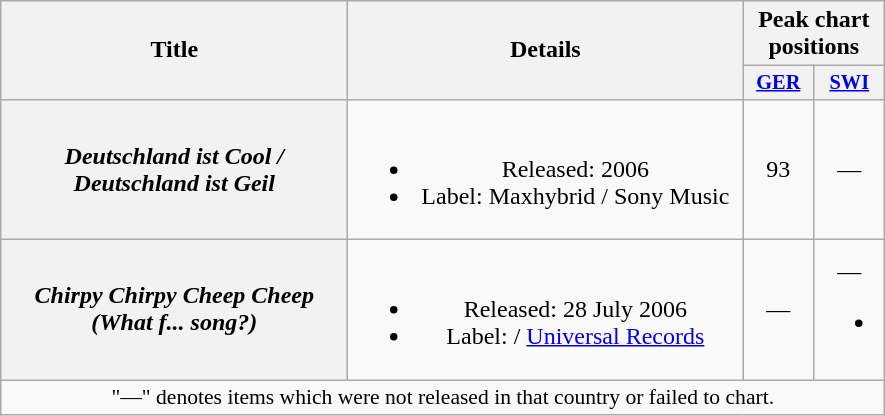<table class="wikitable plainrowheaders" style="text-align:center;">
<tr>
<th rowspan="2" scope="col" style="width:14em;">Title</th>
<th rowspan="2" scope="col" style="width:16em;">Details</th>
<th colspan="2">Peak chart positions</th>
</tr>
<tr>
<th scope="col" style="width:3em;font-size:85%;"><a href='#'>GER</a><br></th>
<th scope="col" style="width:3em;font-size:85%;"><a href='#'>SWI</a><br></th>
</tr>
<tr>
<th scope="row"><em>Deutschland ist Cool / Deutschland ist Geil</em></th>
<td><br><ul><li>Released: 2006</li><li>Label: Maxhybrid / Sony Music</li></ul></td>
<td>93</td>
<td>—</td>
</tr>
<tr>
<th scope="row"><em>Chirpy Chirpy Cheep Cheep (What f... song?)</em></th>
<td><br><ul><li>Released: 28 July 2006</li><li>Label:  / <a href='#'>Universal Records</a></li></ul></td>
<td>—</td>
<td>—<br><ul><li></li></ul></td>
</tr>
<tr>
<td colspan="6" style="font-size:90%;" align="center">"—" denotes items which were not released in that country or failed to chart.</td>
</tr>
</table>
